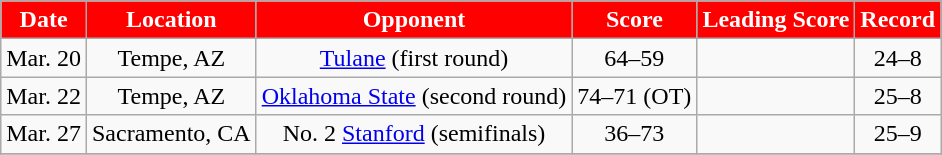<table class="wikitable" style="text-align:center">
<tr>
<th style="background:red;color:#FFFFFF;">Date</th>
<th style="background:red;color:#FFFFFF;">Location</th>
<th style="background:red;color:#FFFFFF;">Opponent</th>
<th style="background:red;color:#FFFFFF;">Score</th>
<th style="background:red;color:#FFFFFF;">Leading Score</th>
<th style="background:red;color:#FFFFFF;">Record</th>
</tr>
<tr>
<td>Mar. 20</td>
<td>Tempe, AZ</td>
<td><a href='#'>Tulane</a> (first round)</td>
<td>64–59</td>
<td></td>
<td>24–8</td>
</tr>
<tr>
<td>Mar. 22</td>
<td>Tempe, AZ</td>
<td><a href='#'>Oklahoma State</a> (second round)</td>
<td>74–71 (OT)</td>
<td></td>
<td>25–8</td>
</tr>
<tr>
<td>Mar. 27</td>
<td>Sacramento, CA</td>
<td>No. 2 <a href='#'>Stanford</a> (semifinals)</td>
<td>36–73</td>
<td></td>
<td>25–9</td>
</tr>
<tr>
</tr>
</table>
